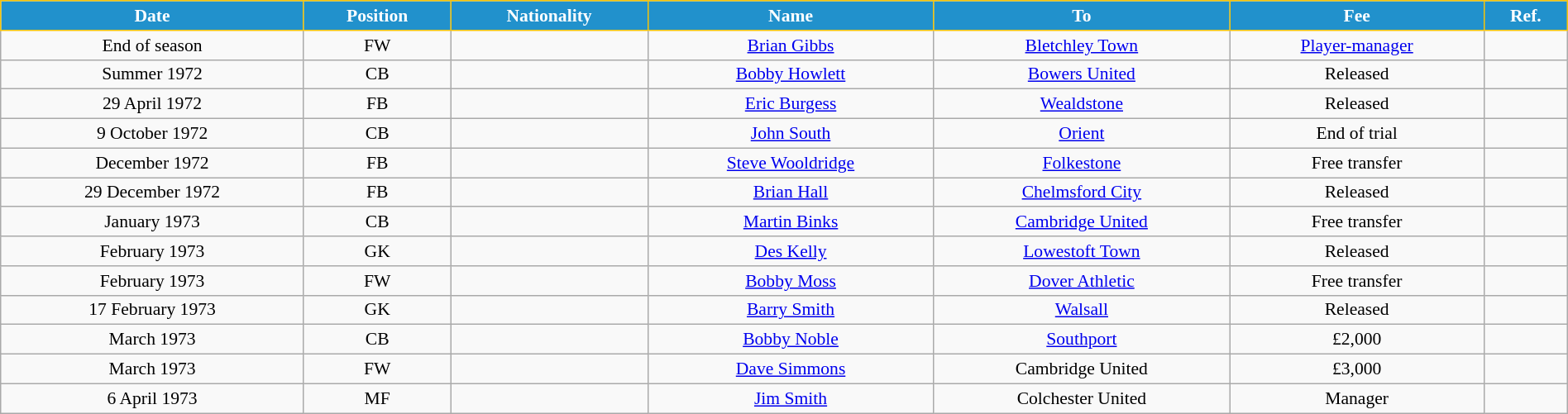<table class="wikitable" style="text-align:center; font-size:90%; width:100%;">
<tr>
<th style="background:#2191CC; color:white; border:1px solid #F7C408; text-align:center;">Date</th>
<th style="background:#2191CC; color:white; border:1px solid #F7C408; text-align:center;">Position</th>
<th style="background:#2191CC; color:white; border:1px solid #F7C408; text-align:center;">Nationality</th>
<th style="background:#2191CC; color:white; border:1px solid #F7C408; text-align:center;">Name</th>
<th style="background:#2191CC; color:white; border:1px solid #F7C408; text-align:center;">To</th>
<th style="background:#2191CC; color:white; border:1px solid #F7C408; text-align:center;">Fee</th>
<th style="background:#2191CC; color:white; border:1px solid #F7C408; text-align:center;">Ref.</th>
</tr>
<tr>
<td>End of season</td>
<td>FW</td>
<td></td>
<td><a href='#'>Brian Gibbs</a></td>
<td> <a href='#'>Bletchley Town</a></td>
<td><a href='#'>Player-manager</a></td>
<td></td>
</tr>
<tr>
<td>Summer 1972</td>
<td>CB</td>
<td></td>
<td><a href='#'>Bobby Howlett</a></td>
<td> <a href='#'>Bowers United</a></td>
<td>Released</td>
<td></td>
</tr>
<tr>
<td>29 April 1972</td>
<td>FB</td>
<td></td>
<td><a href='#'>Eric Burgess</a></td>
<td> <a href='#'>Wealdstone</a></td>
<td>Released</td>
<td></td>
</tr>
<tr>
<td>9 October 1972</td>
<td>CB</td>
<td></td>
<td><a href='#'>John South</a></td>
<td> <a href='#'>Orient</a></td>
<td>End of trial</td>
<td></td>
</tr>
<tr>
<td>December 1972</td>
<td>FB</td>
<td></td>
<td><a href='#'>Steve Wooldridge</a></td>
<td> <a href='#'>Folkestone</a></td>
<td>Free transfer</td>
<td></td>
</tr>
<tr>
<td>29 December 1972</td>
<td>FB</td>
<td></td>
<td><a href='#'>Brian Hall</a></td>
<td> <a href='#'>Chelmsford City</a></td>
<td>Released</td>
<td></td>
</tr>
<tr>
<td>January 1973</td>
<td>CB</td>
<td></td>
<td><a href='#'>Martin Binks</a></td>
<td> <a href='#'>Cambridge United</a></td>
<td>Free transfer</td>
<td></td>
</tr>
<tr>
<td>February 1973</td>
<td>GK</td>
<td></td>
<td><a href='#'>Des Kelly</a></td>
<td> <a href='#'>Lowestoft Town</a></td>
<td>Released</td>
<td></td>
</tr>
<tr>
<td>February 1973</td>
<td>FW</td>
<td></td>
<td><a href='#'>Bobby Moss</a></td>
<td> <a href='#'>Dover Athletic</a></td>
<td>Free transfer</td>
<td></td>
</tr>
<tr>
<td>17 February 1973</td>
<td>GK</td>
<td></td>
<td><a href='#'>Barry Smith</a></td>
<td> <a href='#'>Walsall</a></td>
<td>Released</td>
<td></td>
</tr>
<tr>
<td>March 1973</td>
<td>CB</td>
<td></td>
<td><a href='#'>Bobby Noble</a></td>
<td> <a href='#'>Southport</a></td>
<td>£2,000</td>
<td></td>
</tr>
<tr>
<td>March 1973</td>
<td>FW</td>
<td></td>
<td><a href='#'>Dave Simmons</a></td>
<td> Cambridge United</td>
<td>£3,000</td>
<td></td>
</tr>
<tr>
<td>6 April 1973</td>
<td>MF</td>
<td></td>
<td><a href='#'>Jim Smith</a></td>
<td> Colchester United</td>
<td>Manager</td>
<td></td>
</tr>
</table>
